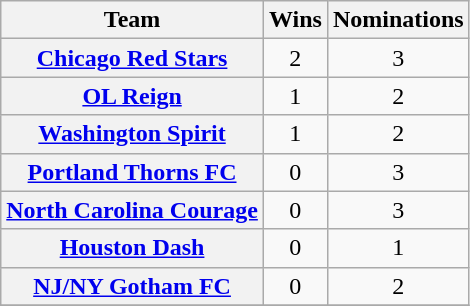<table class="sortable wikitable plainrowheaders" style="text-align:center">
<tr>
<th scope=col>Team</th>
<th scope=col data-sort-type="number">Wins</th>
<th scope=col data-sort-type="number">Nominations</th>
</tr>
<tr>
<th scope="row"><a href='#'>Chicago Red Stars</a></th>
<td>2</td>
<td>3</td>
</tr>
<tr>
<th scope="row"><a href='#'>OL Reign</a></th>
<td>1</td>
<td>2</td>
</tr>
<tr>
<th scope="row"><a href='#'>Washington Spirit</a></th>
<td>1</td>
<td>2</td>
</tr>
<tr>
<th scope="row"><a href='#'>Portland Thorns FC</a></th>
<td>0</td>
<td>3</td>
</tr>
<tr>
<th scope="row"><a href='#'>North Carolina Courage</a></th>
<td>0</td>
<td>3</td>
</tr>
<tr>
<th scope="row"><a href='#'>Houston Dash</a></th>
<td>0</td>
<td>1</td>
</tr>
<tr>
<th scope="row"><a href='#'>NJ/NY Gotham FC</a></th>
<td>0</td>
<td>2</td>
</tr>
<tr>
</tr>
</table>
